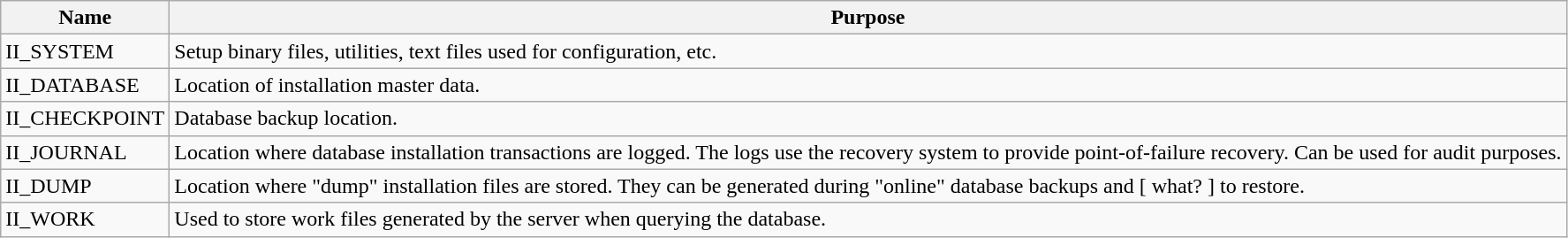<table class="wikitable" border="1">
<tr>
<th>Name</th>
<th>Purpose</th>
</tr>
<tr>
<td>II_SYSTEM</td>
<td>Setup binary files, utilities, text files used for configuration, etc.</td>
</tr>
<tr>
<td>II_DATABASE</td>
<td>Location of installation master data.</td>
</tr>
<tr>
<td>II_CHECKPOINT</td>
<td>Database backup location.</td>
</tr>
<tr>
<td>II_JOURNAL</td>
<td>Location where database installation transactions are logged. The logs use the recovery system to provide point-of-failure recovery. Can be used for audit purposes.</td>
</tr>
<tr>
<td>II_DUMP</td>
<td>Location where "dump" installation files are stored. They can be generated during "online" database backups and [ what? ] to restore.</td>
</tr>
<tr>
<td>II_WORK</td>
<td>Used to store work files generated by the server when querying the database.</td>
</tr>
</table>
